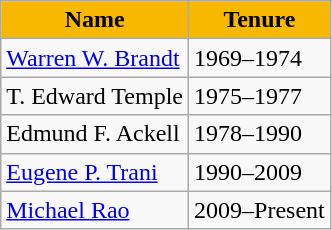<table class="wikitable" border="0" align="left">
<tr>
<th style="background:#F8B800;">Name</th>
<th style="background:#F8B800;">Tenure</th>
</tr>
<tr>
<td><a href='#'>Warren W. Brandt</a></td>
<td>1969–1974</td>
</tr>
<tr>
<td>T. Edward Temple</td>
<td>1975–1977</td>
</tr>
<tr>
<td>Edmund F. Ackell</td>
<td>1978–1990</td>
</tr>
<tr>
<td><a href='#'>Eugene P. Trani</a></td>
<td>1990–2009</td>
</tr>
<tr>
<td><a href='#'>Michael Rao</a></td>
<td>2009–Present</td>
</tr>
</table>
